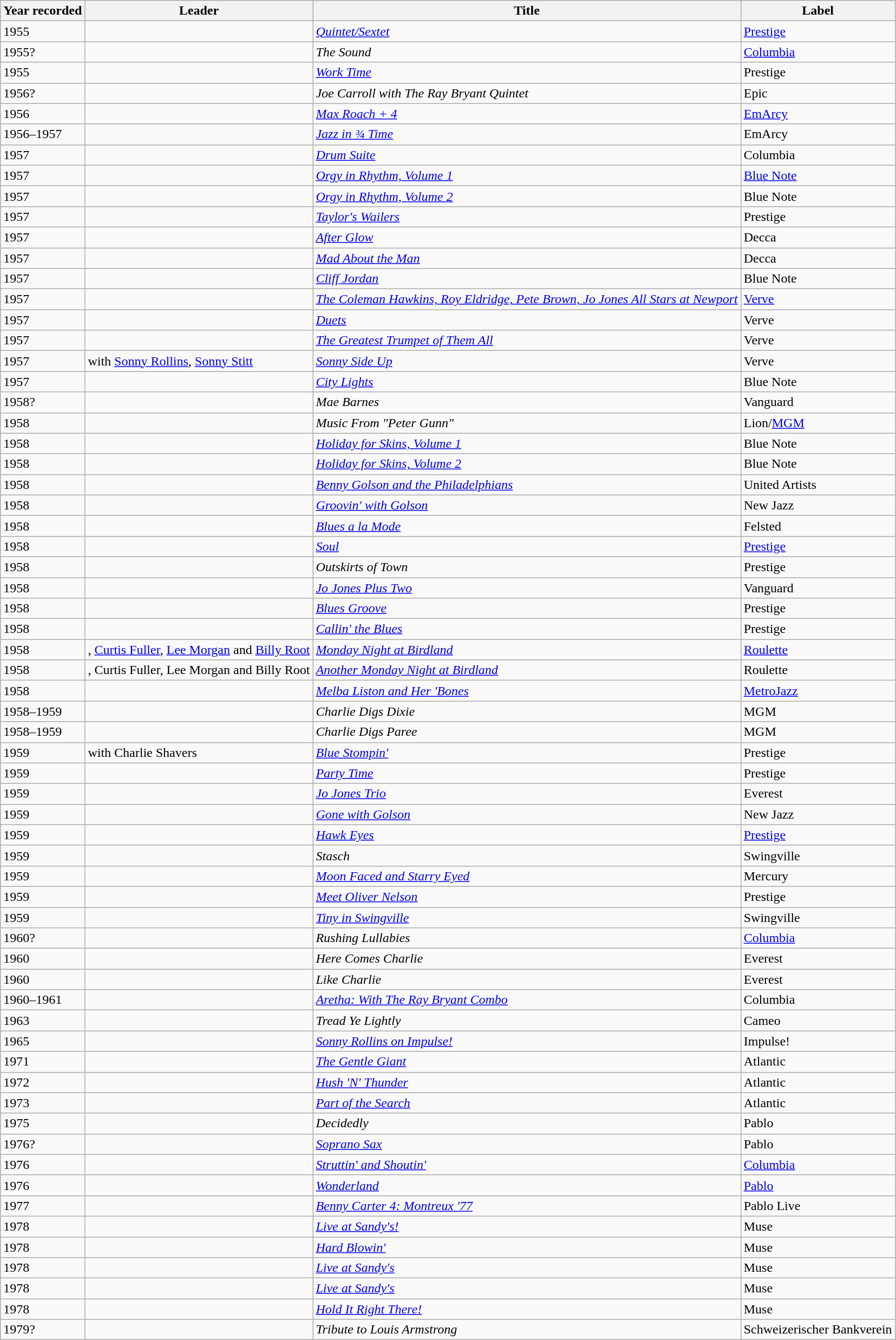<table class="wikitable sortable">
<tr>
<th style="text-align:center;">Year recorded</th>
<th>Leader</th>
<th>Title</th>
<th>Label</th>
</tr>
<tr>
<td>1955</td>
<td></td>
<td><em><a href='#'>Quintet/Sextet</a></em></td>
<td><a href='#'>Prestige</a></td>
</tr>
<tr>
<td>1955?</td>
<td></td>
<td><em>The Sound</em></td>
<td><a href='#'>Columbia</a> </td>
</tr>
<tr>
<td>1955</td>
<td></td>
<td><em><a href='#'>Work Time</a></em></td>
<td>Prestige </td>
</tr>
<tr>
<td>1956?</td>
<td></td>
<td><em>Joe Carroll with The Ray Bryant Quintet</em></td>
<td>Epic </td>
</tr>
<tr>
<td>1956</td>
<td></td>
<td><em><a href='#'>Max Roach + 4</a></em></td>
<td><a href='#'>EmArcy</a></td>
</tr>
<tr>
<td>1956–1957</td>
<td></td>
<td><em><a href='#'>Jazz in ¾ Time</a></em></td>
<td>EmArcy</td>
</tr>
<tr>
<td>1957</td>
<td></td>
<td><em><a href='#'>Drum Suite</a></em></td>
<td>Columbia</td>
</tr>
<tr>
<td>1957</td>
<td></td>
<td><em><a href='#'>Orgy in Rhythm, Volume 1</a></em></td>
<td><a href='#'>Blue Note</a></td>
</tr>
<tr>
<td>1957</td>
<td></td>
<td><em><a href='#'>Orgy in Rhythm, Volume 2</a></em></td>
<td>Blue Note</td>
</tr>
<tr>
<td>1957</td>
<td></td>
<td><em><a href='#'>Taylor's Wailers</a></em></td>
<td>Prestige</td>
</tr>
<tr>
<td>1957</td>
<td></td>
<td><em><a href='#'>After Glow</a></em></td>
<td>Decca</td>
</tr>
<tr>
<td>1957</td>
<td></td>
<td><em><a href='#'>Mad About the Man</a></em></td>
<td>Decca</td>
</tr>
<tr>
<td>1957</td>
<td></td>
<td><em><a href='#'>Cliff Jordan</a></em></td>
<td>Blue Note</td>
</tr>
<tr>
<td>1957</td>
<td></td>
<td><em><a href='#'>The Coleman Hawkins, Roy Eldridge, Pete Brown, Jo Jones All Stars at Newport</a></em></td>
<td><a href='#'>Verve</a></td>
</tr>
<tr>
<td>1957</td>
<td></td>
<td><em><a href='#'>Duets</a></em></td>
<td>Verve</td>
</tr>
<tr>
<td>1957</td>
<td></td>
<td><em><a href='#'>The Greatest Trumpet of Them All</a></em></td>
<td>Verve</td>
</tr>
<tr>
<td>1957</td>
<td> with <a href='#'>Sonny Rollins</a>, <a href='#'>Sonny Stitt</a></td>
<td><em><a href='#'>Sonny Side Up</a></em></td>
<td>Verve</td>
</tr>
<tr>
<td>1957</td>
<td></td>
<td><em><a href='#'>City Lights</a></em></td>
<td>Blue Note</td>
</tr>
<tr>
<td>1958?</td>
<td></td>
<td><em>Mae Barnes</em></td>
<td>Vanguard</td>
</tr>
<tr>
<td>1958</td>
<td></td>
<td><em>Music From "Peter Gunn"</em></td>
<td>Lion/<a href='#'>MGM</a></td>
</tr>
<tr>
<td>1958</td>
<td></td>
<td><em><a href='#'>Holiday for Skins, Volume 1</a></em></td>
<td>Blue Note</td>
</tr>
<tr>
<td>1958</td>
<td></td>
<td><em><a href='#'>Holiday for Skins, Volume 2</a></em></td>
<td>Blue Note</td>
</tr>
<tr>
<td>1958</td>
<td></td>
<td><em><a href='#'>Benny Golson and the Philadelphians</a></em></td>
<td>United Artists</td>
</tr>
<tr>
<td>1958</td>
<td></td>
<td><em><a href='#'>Groovin' with Golson</a></em></td>
<td>New Jazz</td>
</tr>
<tr>
<td>1958</td>
<td></td>
<td><em><a href='#'>Blues a la Mode</a></em></td>
<td>Felsted</td>
</tr>
<tr>
<td>1958</td>
<td></td>
<td><em><a href='#'>Soul</a></em></td>
<td><a href='#'>Prestige</a></td>
</tr>
<tr>
<td>1958</td>
<td></td>
<td><em>Outskirts of Town</em></td>
<td>Prestige</td>
</tr>
<tr>
<td>1958</td>
<td></td>
<td><em><a href='#'>Jo Jones Plus Two</a></em></td>
<td>Vanguard</td>
</tr>
<tr>
<td>1958</td>
<td></td>
<td><em><a href='#'>Blues Groove</a></em></td>
<td>Prestige</td>
</tr>
<tr>
<td>1958</td>
<td></td>
<td><em><a href='#'>Callin' the Blues</a></em></td>
<td>Prestige</td>
</tr>
<tr>
<td>1958</td>
<td>, <a href='#'>Curtis Fuller</a>, <a href='#'>Lee Morgan</a> and <a href='#'>Billy Root</a></td>
<td><em><a href='#'>Monday Night at Birdland</a></em></td>
<td><a href='#'>Roulette</a></td>
</tr>
<tr>
<td>1958</td>
<td>, Curtis Fuller, Lee Morgan and Billy Root</td>
<td><em><a href='#'>Another Monday Night at Birdland</a></em></td>
<td>Roulette</td>
</tr>
<tr>
<td>1958</td>
<td></td>
<td><em><a href='#'>Melba Liston and Her 'Bones</a></em></td>
<td><a href='#'>MetroJazz</a></td>
</tr>
<tr>
<td>1958–1959</td>
<td></td>
<td><em>Charlie Digs Dixie</em></td>
<td>MGM</td>
</tr>
<tr>
<td>1958–1959</td>
<td></td>
<td><em>Charlie Digs Paree</em></td>
<td>MGM</td>
</tr>
<tr>
<td>1959</td>
<td> with Charlie Shavers</td>
<td><em><a href='#'>Blue Stompin'</a></em></td>
<td>Prestige</td>
</tr>
<tr>
<td>1959</td>
<td></td>
<td><em><a href='#'>Party Time</a></em></td>
<td>Prestige</td>
</tr>
<tr>
<td>1959</td>
<td></td>
<td><em><a href='#'>Jo Jones Trio</a></em></td>
<td>Everest</td>
</tr>
<tr>
<td>1959</td>
<td></td>
<td><em><a href='#'>Gone with Golson</a></em></td>
<td>New Jazz</td>
</tr>
<tr>
<td>1959</td>
<td></td>
<td><em><a href='#'>Hawk Eyes</a></em></td>
<td><a href='#'>Prestige</a></td>
</tr>
<tr>
<td>1959</td>
<td></td>
<td><em>Stasch</em></td>
<td>Swingville</td>
</tr>
<tr>
<td>1959</td>
<td></td>
<td><em><a href='#'>Moon Faced and Starry Eyed</a></em></td>
<td>Mercury</td>
</tr>
<tr>
<td>1959</td>
<td></td>
<td><em><a href='#'>Meet Oliver Nelson</a></em></td>
<td>Prestige</td>
</tr>
<tr>
<td>1959</td>
<td></td>
<td><em><a href='#'>Tiny in Swingville</a></em></td>
<td>Swingville</td>
</tr>
<tr>
<td>1960?</td>
<td></td>
<td><em>Rushing Lullabies</em></td>
<td><a href='#'>Columbia</a></td>
</tr>
<tr>
<td>1960</td>
<td></td>
<td><em>Here Comes Charlie</em></td>
<td>Everest</td>
</tr>
<tr>
<td>1960</td>
<td></td>
<td><em>Like Charlie</em></td>
<td>Everest</td>
</tr>
<tr>
<td>1960–1961</td>
<td></td>
<td><em><a href='#'>Aretha: With The Ray Bryant Combo</a></em></td>
<td>Columbia</td>
</tr>
<tr>
<td>1963</td>
<td></td>
<td><em>Tread Ye Lightly</em></td>
<td>Cameo</td>
</tr>
<tr>
<td>1965</td>
<td></td>
<td><em><a href='#'>Sonny Rollins on Impulse!</a></em></td>
<td>Impulse!</td>
</tr>
<tr>
<td>1971</td>
<td></td>
<td><em><a href='#'>The Gentle Giant</a></em></td>
<td>Atlantic</td>
</tr>
<tr>
<td>1972</td>
<td></td>
<td><em><a href='#'>Hush 'N' Thunder</a></em></td>
<td>Atlantic</td>
</tr>
<tr>
<td>1973</td>
<td></td>
<td><em><a href='#'>Part of the Search</a></em></td>
<td>Atlantic</td>
</tr>
<tr>
<td>1975</td>
<td></td>
<td><em>Decidedly</em></td>
<td>Pablo </td>
</tr>
<tr>
<td>1976?</td>
<td></td>
<td><em><a href='#'>Soprano Sax</a></em></td>
<td>Pablo</td>
</tr>
<tr>
<td>1976</td>
<td></td>
<td><em><a href='#'>Struttin' and Shoutin'</a></em></td>
<td><a href='#'>Columbia</a></td>
</tr>
<tr>
<td>1976</td>
<td></td>
<td><em><a href='#'>Wonderland</a></em></td>
<td><a href='#'>Pablo</a></td>
</tr>
<tr>
<td>1977</td>
<td></td>
<td><em><a href='#'>Benny Carter 4: Montreux '77</a></em></td>
<td>Pablo Live</td>
</tr>
<tr>
<td>1978</td>
<td></td>
<td><em><a href='#'>Live at Sandy's!</a></em></td>
<td>Muse</td>
</tr>
<tr>
<td>1978</td>
<td></td>
<td><em><a href='#'>Hard Blowin'</a></em></td>
<td>Muse</td>
</tr>
<tr>
<td>1978</td>
<td></td>
<td><em><a href='#'>Live at Sandy's</a></em></td>
<td>Muse</td>
</tr>
<tr>
<td>1978</td>
<td></td>
<td><em><a href='#'>Live at Sandy's</a></em></td>
<td>Muse</td>
</tr>
<tr>
<td>1978</td>
<td></td>
<td><em><a href='#'>Hold It Right There!</a></em></td>
<td>Muse</td>
</tr>
<tr>
<td>1979?</td>
<td></td>
<td><em>Tribute to Louis Armstrong</em></td>
<td>Schweizerischer Bankverein</td>
</tr>
</table>
